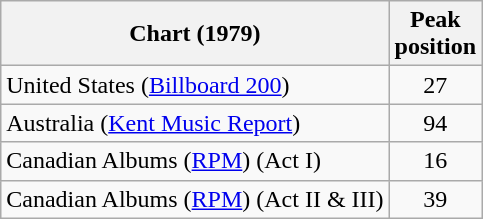<table class="wikitable">
<tr>
<th>Chart (1979)</th>
<th>Peak<br>position</th>
</tr>
<tr>
<td>United States (<a href='#'>Billboard 200</a>)</td>
<td align="center">27</td>
</tr>
<tr>
<td>Australia (<a href='#'>Kent Music Report</a>)</td>
<td style="text-align:center;">94</td>
</tr>
<tr>
<td>Canadian Albums (<a href='#'>RPM</a>) (Act I)</td>
<td style="text-align:center;">16</td>
</tr>
<tr>
<td>Canadian Albums (<a href='#'>RPM</a>) (Act II & III)</td>
<td style="text-align:center;">39</td>
</tr>
</table>
